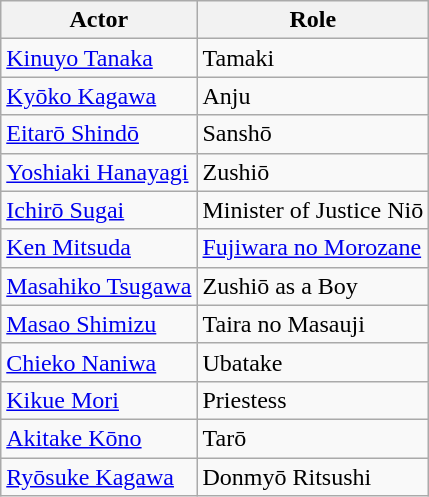<table class="wikitable">
<tr>
<th>Actor</th>
<th>Role</th>
</tr>
<tr>
<td><a href='#'>Kinuyo Tanaka</a></td>
<td>Tamaki</td>
</tr>
<tr>
<td><a href='#'>Kyōko Kagawa</a></td>
<td>Anju</td>
</tr>
<tr>
<td><a href='#'>Eitarō Shindō</a></td>
<td>Sanshō</td>
</tr>
<tr>
<td><a href='#'>Yoshiaki Hanayagi</a></td>
<td>Zushiō</td>
</tr>
<tr>
<td><a href='#'>Ichirō Sugai</a></td>
<td>Minister of Justice Niō</td>
</tr>
<tr>
<td><a href='#'>Ken Mitsuda</a></td>
<td><a href='#'>Fujiwara no Morozane</a></td>
</tr>
<tr>
<td><a href='#'>Masahiko Tsugawa</a></td>
<td>Zushiō as a Boy</td>
</tr>
<tr>
<td><a href='#'>Masao Shimizu</a></td>
<td>Taira no Masauji</td>
</tr>
<tr>
<td><a href='#'>Chieko Naniwa</a></td>
<td>Ubatake</td>
</tr>
<tr>
<td><a href='#'>Kikue Mori</a></td>
<td>Priestess</td>
</tr>
<tr>
<td><a href='#'>Akitake Kōno</a></td>
<td>Tarō</td>
</tr>
<tr>
<td><a href='#'>Ryōsuke Kagawa</a></td>
<td>Donmyō Ritsushi</td>
</tr>
</table>
